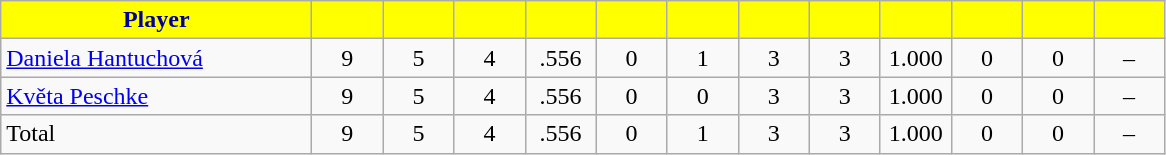<table class="wikitable" style="text-align:center">
<tr>
<th style="background:yellow; color:#00009C" width="200px">Player</th>
<th style="background:yellow; color:#00009C" width="40px"></th>
<th style="background:yellow; color:#00009C" width="40px"></th>
<th style="background:yellow; color:#00009C" width="40px"></th>
<th style="background:yellow; color:#00009C" width="40px"></th>
<th style="background:yellow; color:#00009C" width="40px"></th>
<th style="background:yellow; color:#00009C" width="40px"></th>
<th style="background:yellow; color:#00009C" width="40px"></th>
<th style="background:yellow; color:#00009C" width="40px"></th>
<th style="background:yellow; color:#00009C" width="40px"></th>
<th style="background:yellow; color:#00009C" width="40px"></th>
<th style="background:yellow; color:#00009C" width="40px"></th>
<th style="background:yellow; color:#00009C" width="40px"></th>
</tr>
<tr>
<td style="text-align:left"><a href='#'>Daniela Hantuchová</a></td>
<td>9</td>
<td>5</td>
<td>4</td>
<td>.556</td>
<td>0</td>
<td>1</td>
<td>3</td>
<td>3</td>
<td>1.000</td>
<td>0</td>
<td>0</td>
<td>–</td>
</tr>
<tr>
<td style="text-align:left"><a href='#'>Květa Peschke</a></td>
<td>9</td>
<td>5</td>
<td>4</td>
<td>.556</td>
<td>0</td>
<td>0</td>
<td>3</td>
<td>3</td>
<td>1.000</td>
<td>0</td>
<td>0</td>
<td>–</td>
</tr>
<tr>
<td style="text-align:left">Total</td>
<td>9</td>
<td>5</td>
<td>4</td>
<td>.556</td>
<td>0</td>
<td>1</td>
<td>3</td>
<td>3</td>
<td>1.000</td>
<td>0</td>
<td>0</td>
<td>–</td>
</tr>
</table>
